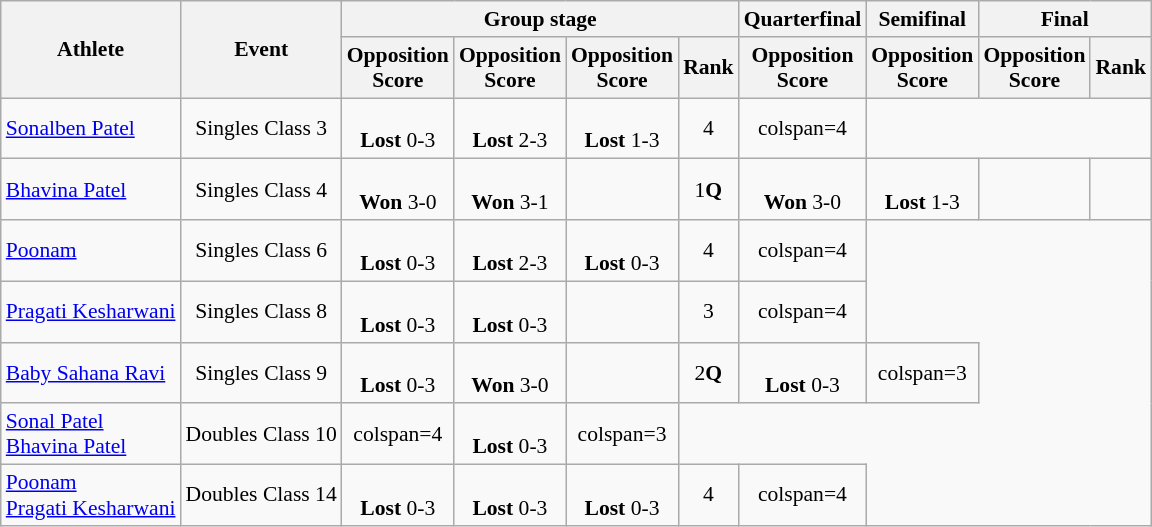<table class="wikitable" style="text-align:center; font-size:90%">
<tr>
<th rowspan="2">Athlete</th>
<th rowspan="2">Event</th>
<th colspan="4">Group stage</th>
<th>Quarterfinal</th>
<th>Semifinal</th>
<th colspan="2">Final</th>
</tr>
<tr>
<th>Opposition<br>Score</th>
<th>Opposition<br>Score</th>
<th>Opposition<br>Score</th>
<th>Rank</th>
<th>Opposition<br>Score</th>
<th>Opposition<br>Score</th>
<th>Opposition<br>Score</th>
<th>Rank</th>
</tr>
<tr>
<td align="left"><a href='#'>Sonalben Patel</a></td>
<td>Singles Class 3</td>
<td><br><strong>Lost</strong> 0-3</td>
<td><br><strong>Lost</strong> 2-3</td>
<td><br><strong>Lost</strong> 1-3</td>
<td>4</td>
<td>colspan=4 </td>
</tr>
<tr>
<td align="left"><a href='#'>Bhavina Patel</a></td>
<td>Singles Class 4</td>
<td><br><strong>Won</strong> 3-0</td>
<td><br><strong>Won</strong> 3-1</td>
<td></td>
<td>1<strong>Q</strong></td>
<td><br><strong>Won</strong> 3-0</td>
<td><br><strong>Lost</strong> 1-3</td>
<td></td>
<td></td>
</tr>
<tr>
<td align="left"><a href='#'>Poonam</a></td>
<td>Singles Class 6</td>
<td><br><strong>Lost</strong> 0-3</td>
<td><br><strong>Lost</strong> 2-3</td>
<td><br><strong>Lost</strong> 0-3</td>
<td>4</td>
<td>colspan=4 </td>
</tr>
<tr>
<td align="left"><a href='#'>Pragati Kesharwani</a></td>
<td>Singles Class 8</td>
<td><br><strong>Lost</strong> 0-3</td>
<td><br><strong>Lost</strong> 0-3</td>
<td></td>
<td>3</td>
<td>colspan=4 </td>
</tr>
<tr>
<td align="left"><a href='#'>Baby Sahana Ravi</a></td>
<td>Singles Class 9</td>
<td><br><strong>Lost</strong> 0-3</td>
<td><br><strong>Won</strong> 3-0</td>
<td></td>
<td>2<strong>Q</strong></td>
<td><br><strong>Lost</strong> 0-3</td>
<td>colspan=3 </td>
</tr>
<tr>
<td align="left"><a href='#'>Sonal Patel</a><br><a href='#'>Bhavina Patel</a></td>
<td>Doubles Class 10</td>
<td>colspan=4 </td>
<td><br><strong>Lost</strong> 0-3</td>
<td>colspan=3 </td>
</tr>
<tr>
<td align="left"><a href='#'>Poonam</a><br><a href='#'>Pragati Kesharwani</a></td>
<td>Doubles Class 14</td>
<td><br><strong>Lost</strong> 0-3</td>
<td><br><strong>Lost</strong> 0-3</td>
<td><br><strong>Lost</strong> 0-3</td>
<td>4</td>
<td>colspan=4 </td>
</tr>
</table>
